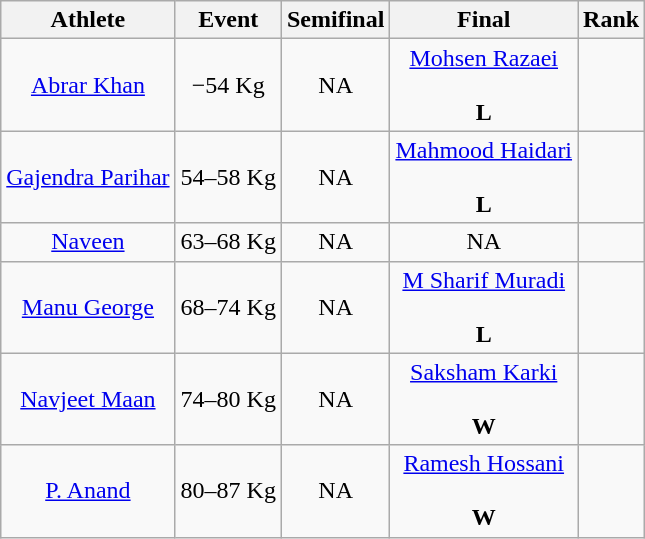<table class="wikitable" style="text-align:center;">
<tr>
<th>Athlete</th>
<th>Event</th>
<th>Semifinal</th>
<th>Final</th>
<th>Rank</th>
</tr>
<tr>
<td><a href='#'>Abrar Khan</a></td>
<td>−54 Kg</td>
<td>NA</td>
<td><a href='#'>Mohsen Razaei</a><br><br><strong>L</strong></td>
<td></td>
</tr>
<tr>
<td><a href='#'>Gajendra Parihar</a></td>
<td>54–58 Kg</td>
<td>NA</td>
<td><a href='#'>Mahmood Haidari</a><br><br><strong>L</strong></td>
<td></td>
</tr>
<tr>
<td><a href='#'>Naveen</a></td>
<td>63–68 Kg</td>
<td>NA</td>
<td>NA</td>
<td></td>
</tr>
<tr>
<td><a href='#'>Manu George</a></td>
<td>68–74 Kg</td>
<td>NA</td>
<td><a href='#'>M Sharif Muradi</a><br><br><strong>L</strong></td>
<td></td>
</tr>
<tr>
<td><a href='#'>Navjeet Maan</a></td>
<td>74–80 Kg</td>
<td>NA</td>
<td><a href='#'>Saksham Karki</a><br><br><strong>W</strong></td>
<td></td>
</tr>
<tr>
<td><a href='#'>P. Anand</a></td>
<td>80–87 Kg</td>
<td>NA</td>
<td><a href='#'>Ramesh Hossani</a><br><br><strong>W</strong></td>
<td></td>
</tr>
</table>
